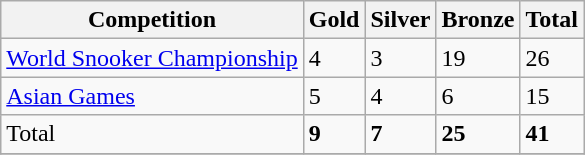<table class="wikitable sortable">
<tr>
<th>Competition</th>
<th>Gold</th>
<th>Silver</th>
<th>Bronze</th>
<th>Total</th>
</tr>
<tr>
<td><a href='#'>World Snooker Championship</a></td>
<td>4</td>
<td>3</td>
<td>19</td>
<td>26</td>
</tr>
<tr>
<td><a href='#'>Asian Games</a></td>
<td>5</td>
<td>4</td>
<td>6</td>
<td>15</td>
</tr>
<tr>
<td>Total</td>
<td><strong>9</strong></td>
<td><strong>7</strong></td>
<td><strong>25</strong></td>
<td><strong>41</strong></td>
</tr>
<tr>
</tr>
</table>
